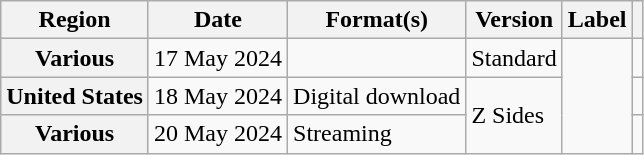<table class="wikitable plainrowheaders">
<tr>
<th scope="col">Region</th>
<th scope="col">Date</th>
<th scope="col">Format(s)</th>
<th scope="col">Version</th>
<th scope="col">Label</th>
<th scope="col"></th>
</tr>
<tr>
<th scope="row">Various</th>
<td>17 May 2024</td>
<td></td>
<td>Standard</td>
<td rowspan="3"></td>
<td></td>
</tr>
<tr>
<th scope="row">United States</th>
<td>18 May 2024</td>
<td>Digital download</td>
<td rowspan="2">Z Sides</td>
<td></td>
</tr>
<tr>
<th scope="row">Various</th>
<td>20 May 2024</td>
<td>Streaming</td>
<td></td>
</tr>
</table>
